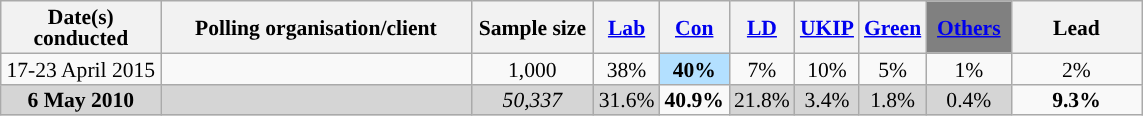<table class="wikitable sortable" style="text-align:center;font-size:90%;line-height:14px">
<tr>
<th ! style="width:100px;">Date(s)<br>conducted</th>
<th style="width:200px;">Polling organisation/client</th>
<th class="unsortable" style="width:75px;">Sample size</th>
<th class="unsortable" style="background:"><a href='#'><span>Lab</span></a></th>
<th class="unsortable" style="background:"><a href='#'><span>Con</span></a></th>
<th class="unsortable" style="background:"><a href='#'><span>LD</span></a></th>
<th class="unsortable" style="background:"><a href='#'><span>UKIP</span></a></th>
<th class="unsortable" style="background:"><a href='#'><span>Green</span></a></th>
<th class="unsortable" style="background:gray; width:50px;"><a href='#'><span>Others</span></a></th>
<th class="unsortable" style="width:80px;">Lead</th>
</tr>
<tr>
<td>17-23 April 2015</td>
<td> </td>
<td>1,000</td>
<td>38%</td>
<td style="background:#B3E0FF"><strong>40%</strong></td>
<td>7%</td>
<td>10%</td>
<td>5%</td>
<td>1%</td>
<td style="background:">2%</td>
</tr>
<tr>
<td style="background:#D5D5D5"><strong>6 May 2010</strong></td>
<td style="background:#D5D5D5"></td>
<td style="background:#D5D5D5"><em>50,337</em></td>
<td style="background:#D5D5D5">31.6%</td>
<td style="background:"><strong>40.9%</strong></td>
<td style="background:#D5D5D5">21.8%</td>
<td style="background:#D5D5D5">3.4%</td>
<td style="background:#D5D5D5">1.8%</td>
<td style="background:#D5D5D5">0.4%</td>
<td style="background:"><strong>9.3% </strong></td>
</tr>
</table>
